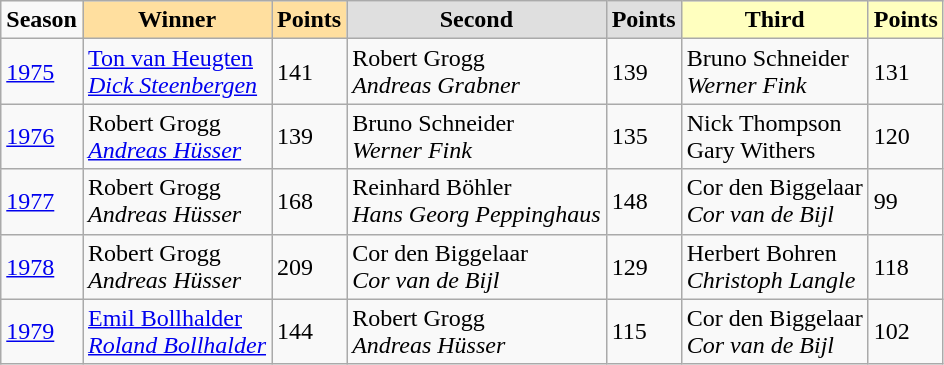<table class="wikitable">
<tr align="center">
<td><strong>Season</strong></td>
<td style="background:#ffdf9f;"><strong>Winner</strong></td>
<td style="background:#ffdf9f;"><strong>Points</strong></td>
<td style="background:#dfdfdf;"><strong>Second</strong></td>
<td style="background:#dfdfdf;"><strong>Points</strong></td>
<td style="background:#ffffbf;"><strong>Third</strong></td>
<td style="background:#ffffbf;"><strong>Points</strong></td>
</tr>
<tr align="left">
<td><a href='#'>1975</a></td>
<td> <a href='#'>Ton van Heugten</a> <br> <em><a href='#'>Dick Steenbergen</a></em></td>
<td>141</td>
<td> Robert Grogg <br> <em>Andreas Grabner</em></td>
<td>139</td>
<td> Bruno Schneider <br> <em>Werner Fink</em></td>
<td>131</td>
</tr>
<tr align="left">
<td><a href='#'>1976</a></td>
<td> Robert Grogg <br> <em><a href='#'>Andreas Hüsser</a></em></td>
<td>139</td>
<td> Bruno Schneider <br> <em>Werner Fink</em></td>
<td>135</td>
<td> Nick Thompson <br> Gary Withers</td>
<td>120</td>
</tr>
<tr align="left">
<td><a href='#'>1977</a></td>
<td> Robert Grogg <br> <em>Andreas Hüsser</em></td>
<td>168</td>
<td> Reinhard Böhler <br> <em>Hans Georg Peppinghaus</em></td>
<td>148</td>
<td> Cor den Biggelaar <br> <em>Cor van de Bijl</em></td>
<td>99</td>
</tr>
<tr align="left">
<td><a href='#'>1978</a></td>
<td> Robert Grogg <br> <em>Andreas Hüsser</em></td>
<td>209</td>
<td> Cor den Biggelaar <br> <em>Cor van de Bijl</em></td>
<td>129</td>
<td> Herbert Bohren <br> <em>Christoph Langle</em></td>
<td>118</td>
</tr>
<tr align="left">
<td><a href='#'>1979</a></td>
<td> <a href='#'>Emil Bollhalder</a> <br> <em><a href='#'>Roland Bollhalder</a></em></td>
<td>144</td>
<td> Robert Grogg <br> <em>Andreas Hüsser</em></td>
<td>115</td>
<td> Cor den Biggelaar <br> <em>Cor van de Bijl</em></td>
<td>102</td>
</tr>
</table>
